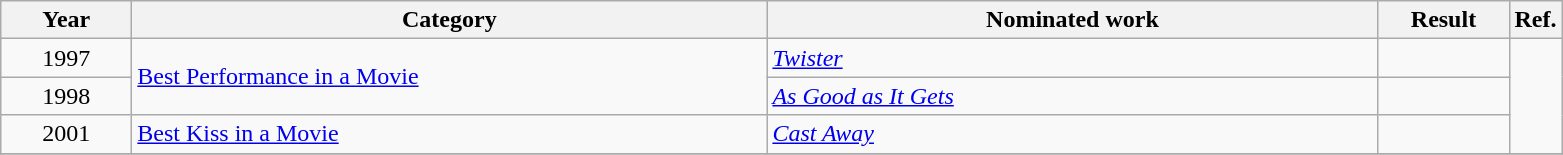<table class=wikitable>
<tr>
<th scope="col" style="width:5em;">Year</th>
<th scope="col" style="width:26em;">Category</th>
<th scope="col" style="width:25em;">Nominated work</th>
<th scope="col" style="width:5em;">Result</th>
<th>Ref.</th>
</tr>
<tr>
<td style="text-align:center;">1997</td>
<td rowspan="2"><a href='#'>Best Performance in a Movie</a></td>
<td><em><a href='#'>Twister</a></em></td>
<td></td>
<td rowspan=3></td>
</tr>
<tr>
<td style="text-align:center;">1998</td>
<td><em><a href='#'>As Good as It Gets</a></em></td>
<td></td>
</tr>
<tr>
<td style="text-align:center;">2001</td>
<td><a href='#'>Best Kiss in a Movie</a></td>
<td><em><a href='#'>Cast Away</a></em></td>
<td></td>
</tr>
<tr>
</tr>
</table>
